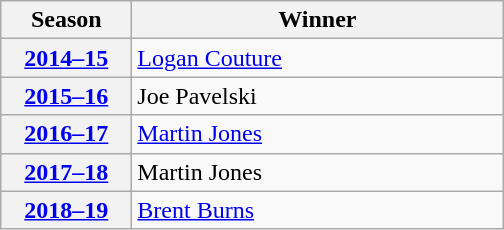<table class="wikitable">
<tr>
<th scope="col" style="width:5em">Season</th>
<th scope="col" style="width:15em">Winner</th>
</tr>
<tr>
<th scope="row"><a href='#'>2014–15</a></th>
<td><a href='#'>Logan Couture</a></td>
</tr>
<tr>
<th scope="row"><a href='#'>2015–16</a></th>
<td>Joe Pavelski</td>
</tr>
<tr>
<th scope="row"><a href='#'>2016–17</a></th>
<td><a href='#'>Martin Jones</a></td>
</tr>
<tr>
<th scope="row"><a href='#'>2017–18</a></th>
<td>Martin Jones</td>
</tr>
<tr>
<th scope="row"><a href='#'>2018–19</a></th>
<td><a href='#'>Brent Burns</a></td>
</tr>
</table>
